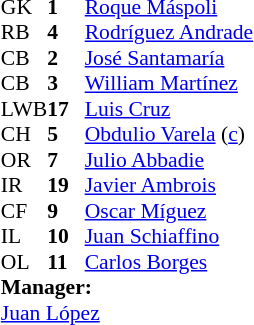<table style="font-size:90%; margin:0.2em auto;" cellspacing="0" cellpadding="0">
<tr>
<th width=25></th>
<th width=25></th>
</tr>
<tr>
<td>GK</td>
<td><strong>1</strong></td>
<td><a href='#'>Roque Máspoli</a></td>
</tr>
<tr>
<td>RB</td>
<td><strong>4</strong></td>
<td><a href='#'>Rodríguez Andrade</a></td>
</tr>
<tr>
<td>CB</td>
<td><strong>2</strong></td>
<td><a href='#'>José Santamaría</a></td>
</tr>
<tr>
<td>CB</td>
<td><strong>3</strong></td>
<td><a href='#'>William Martínez</a></td>
</tr>
<tr>
<td>LWB</td>
<td><strong>17</strong></td>
<td><a href='#'>Luis Cruz</a></td>
</tr>
<tr>
<td>CH</td>
<td><strong>5</strong></td>
<td><a href='#'>Obdulio Varela</a> (<a href='#'>c</a>)</td>
</tr>
<tr>
<td>OR</td>
<td><strong>7</strong></td>
<td><a href='#'>Julio Abbadie</a></td>
</tr>
<tr>
<td>IR</td>
<td><strong>19</strong></td>
<td><a href='#'>Javier Ambrois</a></td>
</tr>
<tr>
<td>CF</td>
<td><strong>9</strong></td>
<td><a href='#'>Oscar Míguez</a></td>
</tr>
<tr>
<td>IL</td>
<td><strong>10</strong></td>
<td><a href='#'>Juan Schiaffino</a></td>
</tr>
<tr>
<td>OL</td>
<td><strong>11</strong></td>
<td><a href='#'>Carlos Borges</a></td>
</tr>
<tr>
<td colspan=3><strong>Manager:</strong></td>
</tr>
<tr>
<td colspan=4> <a href='#'>Juan López</a></td>
</tr>
</table>
